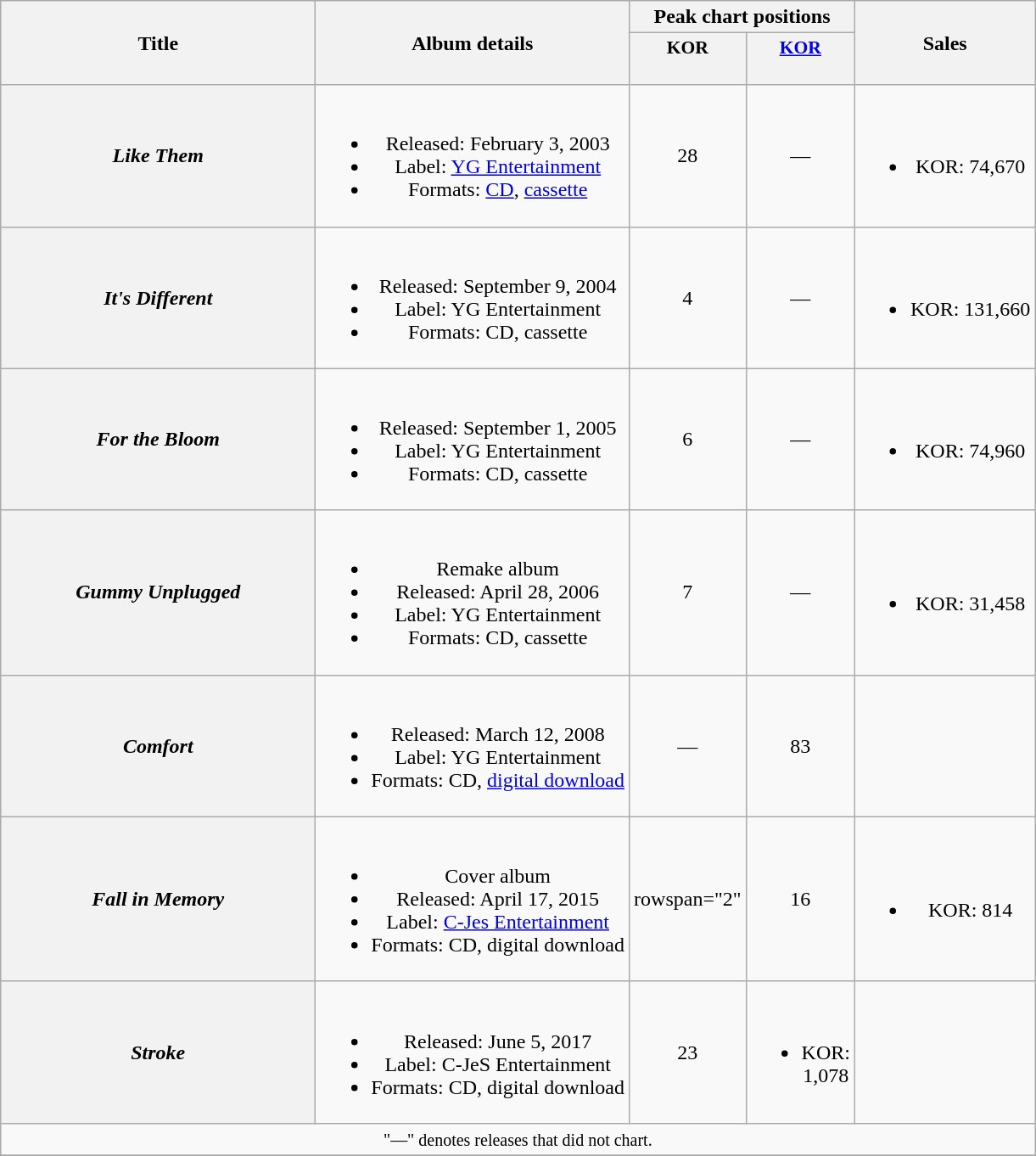<table class="wikitable plainrowheaders" style="text-align:center;">
<tr>
<th rowspan="2" scope="col" style="width:15em;">Title</th>
<th rowspan="2" scope="col">Album details</th>
<th colspan="2" scope="col">Peak chart positions</th>
<th rowspan="2" scope="col">Sales</th>
</tr>
<tr>
<th scope="col" style="width:3em;font-size:90%;">KOR<br><br></th>
<th scope="col" style="width:3em;font-size:90%;"><a href='#'>KOR<br></a><br></th>
</tr>
<tr>
<th scope="row"><em>Like Them</em></th>
<td><br><ul><li>Released: February 3, 2003</li><li>Label: <a href='#'>YG Entertainment</a></li><li>Formats: <a href='#'>CD</a>, <a href='#'>cassette</a></li></ul></td>
<td>28</td>
<td>—</td>
<td><br><ul><li>KOR: 74,670</li></ul></td>
</tr>
<tr>
<th scope="row"><em>It's Different</em></th>
<td><br><ul><li>Released: September 9, 2004</li><li>Label: YG Entertainment</li><li>Formats: CD, cassette</li></ul></td>
<td>4</td>
<td>—</td>
<td><br><ul><li>KOR: 131,660</li></ul></td>
</tr>
<tr>
<th scope="row"><em>For the Bloom</em></th>
<td><br><ul><li>Released: September 1, 2005</li><li>Label: YG Entertainment</li><li>Formats: CD, cassette</li></ul></td>
<td>6</td>
<td>—</td>
<td><br><ul><li>KOR: 74,960</li></ul></td>
</tr>
<tr>
<th scope="row"><em>Gummy Unplugged</em></th>
<td><br><ul><li>Remake album</li><li>Released: April 28, 2006</li><li>Label: YG Entertainment</li><li>Formats: CD, cassette</li></ul></td>
<td>7</td>
<td>—</td>
<td><br><ul><li>KOR: 31,458</li></ul></td>
</tr>
<tr>
<th scope="row"><em>Comfort</em></th>
<td><br><ul><li>Released: March 12, 2008</li><li>Label: YG Entertainment</li><li>Formats: CD, <a href='#'>digital download</a></li></ul></td>
<td>—</td>
<td>83</td>
<td></td>
</tr>
<tr>
<th scope="row"><em>Fall in Memory</em></th>
<td><br><ul><li>Cover album</li><li>Released: April 17, 2015</li><li>Label: <a href='#'>C-Jes Entertainment</a></li><li>Formats: CD, digital download</li></ul></td>
<td>rowspan="2" </td>
<td>16</td>
<td><br><ul><li>KOR: 814</li></ul></td>
</tr>
<tr>
<th scope="row"><em>Stroke</em></th>
<td><br><ul><li>Released: June 5, 2017</li><li>Label: C-JeS Entertainment</li><li>Formats: CD, digital download</li></ul></td>
<td>23</td>
<td><br><ul><li>KOR: 1,078</li></ul></td>
</tr>
<tr>
<td colspan="5"><small>"—" denotes releases that did not chart.</small></td>
</tr>
<tr>
</tr>
</table>
